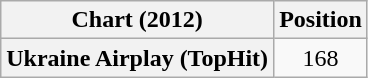<table class="wikitable plainrowheaders" style="text-align:center">
<tr>
<th>Chart (2012)</th>
<th>Position</th>
</tr>
<tr>
<th scope="row">Ukraine Airplay (TopHit)</th>
<td>168</td>
</tr>
</table>
